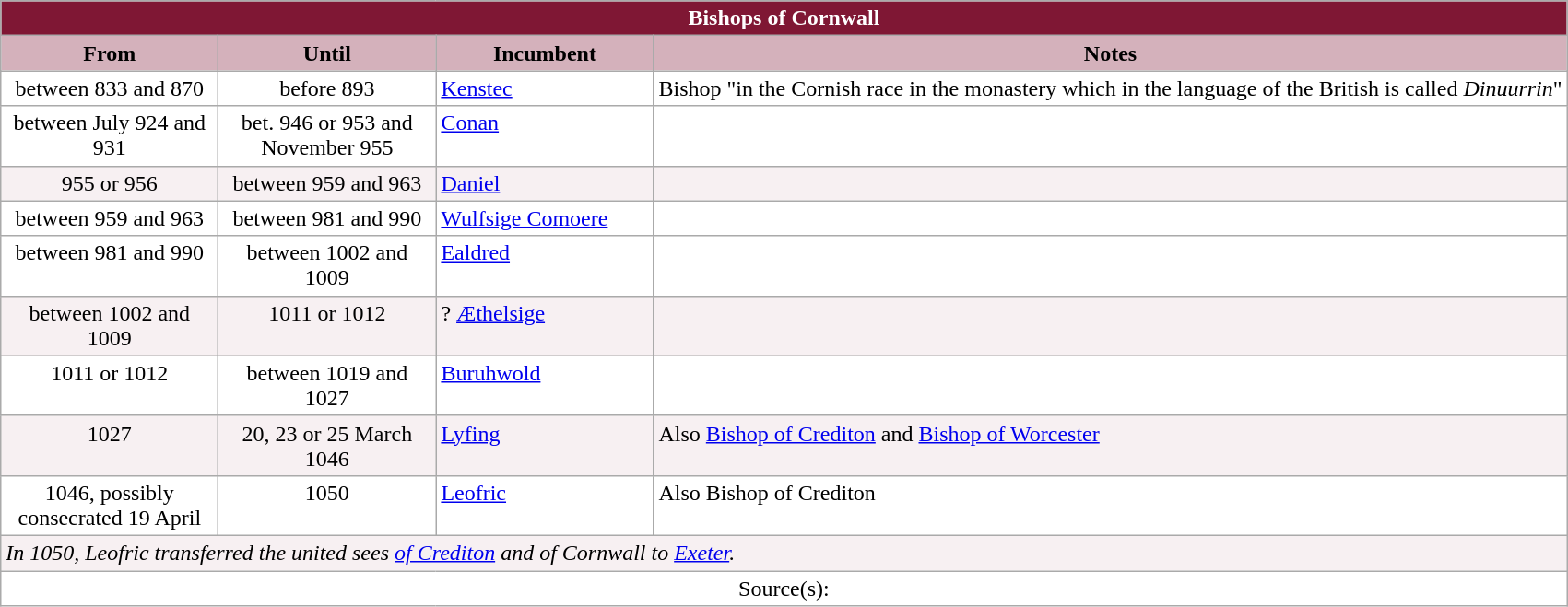<table class="wikitable">
<tr>
<th colspan="4" style="background-color: #7F1734; color: white;">Bishops of Cornwall</th>
</tr>
<tr valign=center>
<th style="background-color:#D4B1BB" width=150pt>From</th>
<th style="background-color:#D4B1BB" width=150pt>Until</th>
<th style="background-color:#D4B1BB" width=150pt>Incumbent</th>
<th style="background-color:#D4B1BB">Notes</th>
</tr>
<tr valign=top bgcolor="white">
<td align=center>between 833 and 870</td>
<td align=center>before 893</td>
<td><a href='#'>Kenstec</a></td>
<td>Bishop "in the Cornish race in the monastery which in the language of the British is called <em>Dinuurrin</em>"</td>
</tr>
<tr valign=top bgcolor="white">
<td align=center>between July 924 and 931</td>
<td align=center>bet. 946 or 953 and November 955</td>
<td><a href='#'>Conan</a></td>
<td></td>
</tr>
<tr valign=top bgcolor="#F7F0F2">
<td align=center>955 or 956</td>
<td align=center>between 959 and 963</td>
<td><a href='#'>Daniel</a></td>
<td></td>
</tr>
<tr valign=top bgcolor="white">
<td align=center>between 959 and 963</td>
<td align=center>between 981 and 990</td>
<td><a href='#'>Wulfsige Comoere</a></td>
<td></td>
</tr>
<tr valign=top bgcolor="white">
<td align=center>between 981 and 990</td>
<td align=center>between 1002 and 1009</td>
<td><a href='#'>Ealdred</a></td>
<td></td>
</tr>
<tr valign=top bgcolor="#F7F0F2">
<td align=center>between 1002 and 1009</td>
<td align=center>1011 or 1012</td>
<td>? <a href='#'>Æthelsige</a></td>
<td></td>
</tr>
<tr valign=top bgcolor="white">
<td align=center>1011 or 1012</td>
<td align=center>between 1019 and 1027</td>
<td><a href='#'>Buruhwold</a></td>
<td></td>
</tr>
<tr valign=top bgcolor="#F7F0F2">
<td align=center>1027</td>
<td align=center>20, 23 or 25 March 1046</td>
<td><a href='#'>Lyfing</a></td>
<td>Also <a href='#'>Bishop of Crediton</a> and <a href='#'>Bishop of Worcester</a></td>
</tr>
<tr valign=top bgcolor="white">
<td align=center>1046, possibly consecrated 19 April</td>
<td align=center>1050</td>
<td><a href='#'>Leofric</a></td>
<td>Also Bishop of Crediton</td>
</tr>
<tr valign=top bgcolor="#F7F0F2">
<td colspan="4"><em>In 1050, Leofric transferred the united sees <a href='#'>of Crediton</a> and of Cornwall to <a href='#'>Exeter</a>.</em></td>
</tr>
<tr valign=top bgcolor="white">
<td align=center colspan="4">Source(s): </td>
</tr>
</table>
